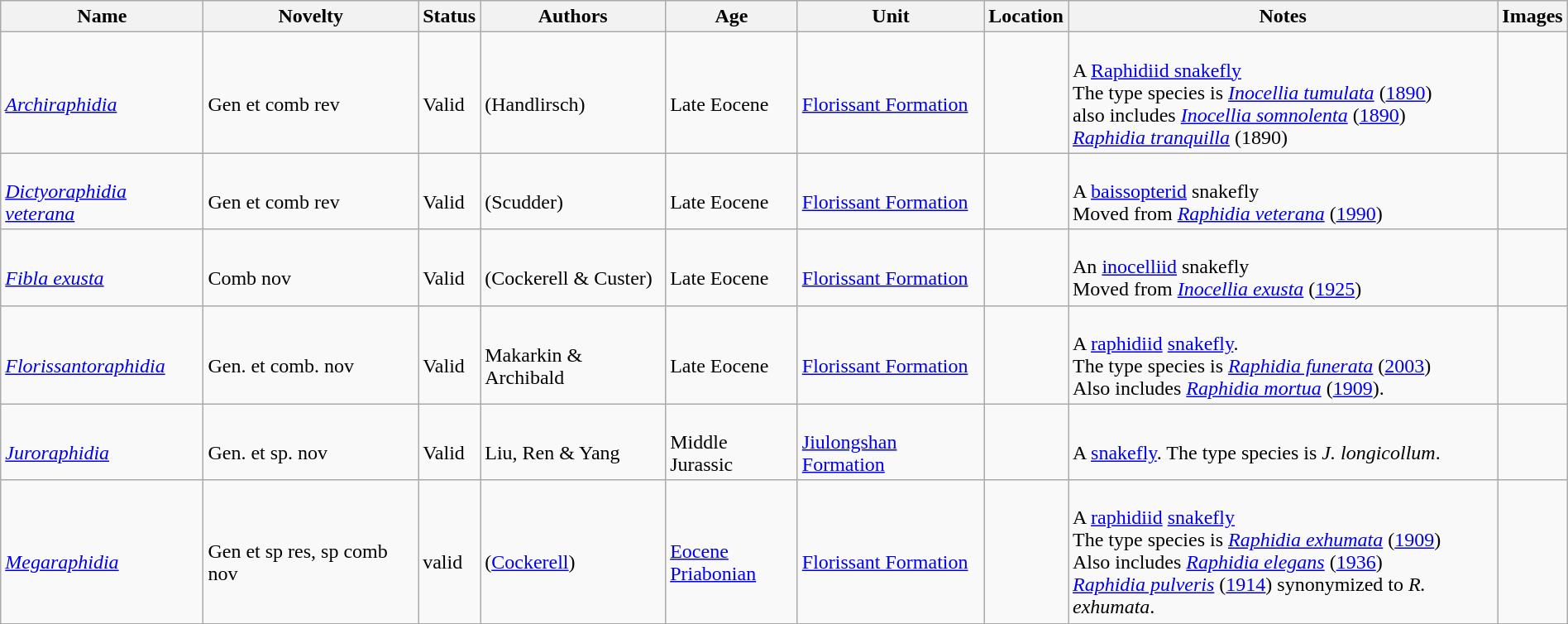<table class="wikitable sortable" align="center" width="100%">
<tr>
<th>Name</th>
<th>Novelty</th>
<th>Status</th>
<th>Authors</th>
<th>Age</th>
<th>Unit</th>
<th>Location</th>
<th>Notes</th>
<th>Images</th>
</tr>
<tr>
<td><br><em><a href='#'>Archiraphidia</a></em></td>
<td><br>Gen et comb rev</td>
<td><br>Valid</td>
<td><br>(Handlirsch)</td>
<td><br>Late Eocene</td>
<td><br><a href='#'>Florissant Formation</a></td>
<td><br></td>
<td><br>A <a href='#'>Raphidiid snakefly</a><br> The type species is <em><a href='#'>Inocellia tumulata</a></em> (<a href='#'>1890</a>)<br> also includes <em><a href='#'>Inocellia somnolenta</a></em> (<a href='#'>1890</a>)<br> <em><a href='#'>Raphidia tranquilla</a></em> (1890)</td>
<td><br></td>
</tr>
<tr>
<td><br><em><a href='#'>Dictyoraphidia veterana</a></em></td>
<td><br>Gen et comb rev</td>
<td><br>Valid</td>
<td><br>(Scudder)</td>
<td><br>Late Eocene</td>
<td><br><a href='#'>Florissant Formation</a></td>
<td><br></td>
<td><br>A <a href='#'>baissopterid</a> snakefly<br> Moved from <em><a href='#'>Raphidia veterana</a></em> (<a href='#'>1990</a>)</td>
<td></td>
</tr>
<tr>
<td><br><em><a href='#'>Fibla exusta</a></em></td>
<td><br>Comb nov</td>
<td><br>Valid</td>
<td><br>(Cockerell & Custer)</td>
<td><br>Late Eocene</td>
<td><br><a href='#'>Florissant Formation</a></td>
<td><br></td>
<td><br>An <a href='#'>inocelliid</a> snakefly<br> Moved from <em><a href='#'>Inocellia exusta</a></em> (<a href='#'>1925</a>)</td>
<td><br></td>
</tr>
<tr>
<td><br><em><a href='#'>Florissantoraphidia</a></em></td>
<td><br>Gen. et comb. nov</td>
<td><br>Valid</td>
<td><br>Makarkin & Archibald</td>
<td><br>Late Eocene</td>
<td><br><a href='#'>Florissant Formation</a></td>
<td><br></td>
<td><br>A <a href='#'>raphidiid</a> <a href='#'>snakefly</a>.<br> The type species is <em><a href='#'>Raphidia funerata</a></em> (<a href='#'>2003</a>)<br> Also includes <em><a href='#'>Raphidia mortua</a></em> (<a href='#'>1909</a>).</td>
<td><br></td>
</tr>
<tr>
<td><br><em><a href='#'>Juroraphidia</a></em></td>
<td><br>Gen. et sp. nov</td>
<td><br>Valid</td>
<td><br>Liu, Ren & Yang</td>
<td><br>Middle Jurassic</td>
<td><br><a href='#'>Jiulongshan Formation</a></td>
<td><br></td>
<td><br>A <a href='#'>snakefly</a>. The type species is <em>J. longicollum</em>.</td>
<td><br></td>
</tr>
<tr>
<td><br><em><a href='#'>Megaraphidia</a></em></td>
<td><br>Gen et sp res, sp comb nov</td>
<td><br>valid</td>
<td><br>(<a href='#'>Cockerell</a>)</td>
<td><br><a href='#'>Eocene</a><br><a href='#'>Priabonian</a></td>
<td><br><a href='#'>Florissant Formation</a></td>
<td><br><br></td>
<td><br>A <a href='#'>raphidiid</a> <a href='#'>snakefly</a><br>The type species is <em><a href='#'>Raphidia exhumata</a></em> (<a href='#'>1909</a>)<br> Also includes <em><a href='#'>Raphidia elegans</a></em> (<a href='#'>1936</a>)<br> <em><a href='#'>Raphidia pulveris</a></em> (<a href='#'>1914</a>) synonymized to <em>R. exhumata</em>.</td>
<td><br></td>
</tr>
<tr>
</tr>
</table>
